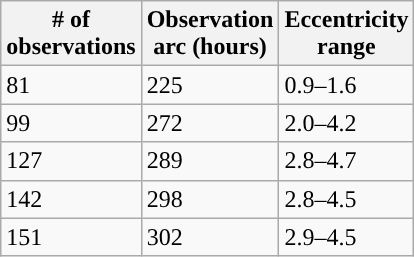<table class="wikitable floatright">
<tr>
<th># of<br>observations</th>
<th>Observation<br>arc (hours)</th>
<th>Eccentricity<br>range</th>
</tr>
<tr>
<td>81</td>
<td>225</td>
<td>0.9–1.6</td>
</tr>
<tr>
<td>99</td>
<td>272</td>
<td>2.0–4.2</td>
</tr>
<tr>
<td>127</td>
<td>289</td>
<td>2.8–4.7</td>
</tr>
<tr>
<td>142</td>
<td>298</td>
<td>2.8–4.5</td>
</tr>
<tr>
<td>151</td>
<td>302</td>
<td>2.9–4.5</td>
</tr>
</table>
